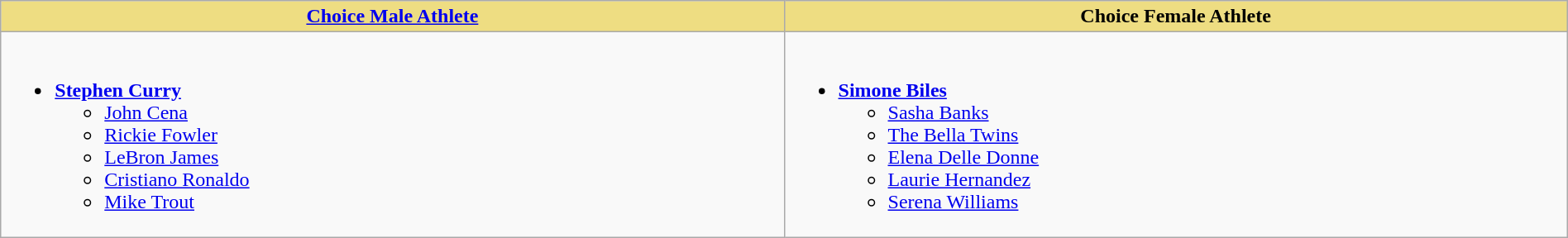<table class="wikitable" style="width:100%">
<tr>
<th style="background:#EEDD82; width:50%"><a href='#'>Choice Male Athlete</a></th>
<th style="background:#EEDD82; width:50%">Choice Female Athlete</th>
</tr>
<tr>
<td valign="top"><br><ul><li><strong><a href='#'>Stephen Curry</a></strong><ul><li><a href='#'>John Cena</a></li><li><a href='#'>Rickie Fowler</a></li><li><a href='#'>LeBron James</a></li><li><a href='#'>Cristiano Ronaldo</a></li><li><a href='#'>Mike Trout</a></li></ul></li></ul></td>
<td valign="top"><br><ul><li><strong><a href='#'>Simone Biles</a></strong><ul><li><a href='#'>Sasha Banks</a></li><li><a href='#'>The Bella Twins</a></li><li><a href='#'>Elena Delle Donne</a></li><li><a href='#'>Laurie Hernandez</a></li><li><a href='#'>Serena Williams</a></li></ul></li></ul></td>
</tr>
</table>
